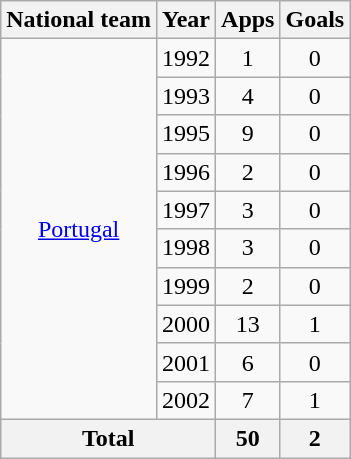<table class="wikitable" style="text-align: center;">
<tr>
<th>National team</th>
<th>Year</th>
<th>Apps</th>
<th>Goals</th>
</tr>
<tr>
<td rowspan="10" valign="center"><a href='#'>Portugal</a></td>
<td>1992</td>
<td>1</td>
<td>0</td>
</tr>
<tr>
<td>1993</td>
<td>4</td>
<td>0</td>
</tr>
<tr>
<td>1995</td>
<td>9</td>
<td>0</td>
</tr>
<tr>
<td>1996</td>
<td>2</td>
<td>0</td>
</tr>
<tr>
<td>1997</td>
<td>3</td>
<td>0</td>
</tr>
<tr>
<td>1998</td>
<td>3</td>
<td>0</td>
</tr>
<tr>
<td>1999</td>
<td>2</td>
<td>0</td>
</tr>
<tr>
<td>2000</td>
<td>13</td>
<td>1</td>
</tr>
<tr>
<td>2001</td>
<td>6</td>
<td>0</td>
</tr>
<tr>
<td>2002</td>
<td>7</td>
<td>1</td>
</tr>
<tr>
<th colspan="2">Total</th>
<th>50</th>
<th>2</th>
</tr>
</table>
